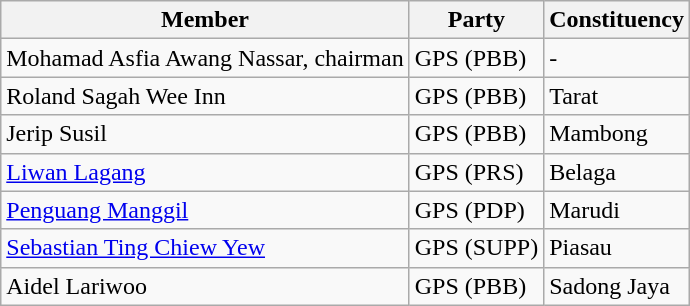<table class="wikitable">
<tr>
<th><strong>Member</strong></th>
<th><strong>Party</strong></th>
<th><strong>Constituency</strong></th>
</tr>
<tr>
<td>Mohamad Asfia Awang Nassar, chairman</td>
<td>GPS (PBB)</td>
<td>-</td>
</tr>
<tr>
<td>Roland Sagah Wee Inn</td>
<td>GPS (PBB)</td>
<td>Tarat</td>
</tr>
<tr>
<td>Jerip Susil</td>
<td>GPS (PBB)</td>
<td>Mambong</td>
</tr>
<tr>
<td><a href='#'>Liwan Lagang</a></td>
<td>GPS (PRS)</td>
<td>Belaga</td>
</tr>
<tr>
<td><a href='#'>Penguang Manggil</a></td>
<td>GPS (PDP)</td>
<td>Marudi</td>
</tr>
<tr>
<td><a href='#'>Sebastian Ting Chiew Yew</a></td>
<td>GPS (SUPP)</td>
<td>Piasau</td>
</tr>
<tr>
<td>Aidel Lariwoo</td>
<td>GPS (PBB)</td>
<td>Sadong Jaya</td>
</tr>
</table>
